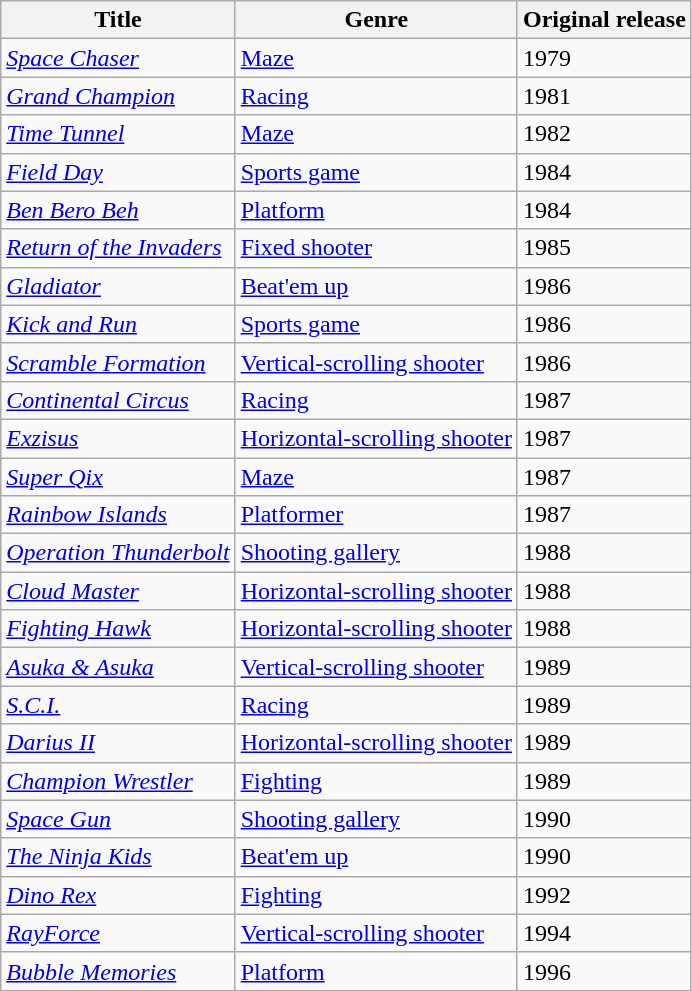<table class="wikitable sortable" border="1">
<tr>
<th scope="col">Title</th>
<th>Genre</th>
<th scope="col">Original release</th>
</tr>
<tr>
<td><em><a href='#'>Space Chaser</a></em></td>
<td><a href='#'>Maze</a></td>
<td>1979</td>
</tr>
<tr>
<td><em><a href='#'>Grand Champion</a></em></td>
<td><a href='#'>Racing</a></td>
<td>1981</td>
</tr>
<tr>
<td><em><a href='#'>Time Tunnel</a></em></td>
<td><a href='#'>Maze</a></td>
<td>1982</td>
</tr>
<tr>
<td><em><a href='#'>Field Day</a></em></td>
<td><a href='#'>Sports game</a></td>
<td>1984</td>
</tr>
<tr>
<td><em><a href='#'>Ben Bero Beh</a></em></td>
<td><a href='#'>Platform</a></td>
<td>1984</td>
</tr>
<tr>
<td><em><a href='#'>Return of the Invaders</a></em></td>
<td><a href='#'>Fixed shooter</a></td>
<td>1985</td>
</tr>
<tr>
<td><em><a href='#'>Gladiator</a></em></td>
<td><a href='#'>Beat'em up</a></td>
<td>1986</td>
</tr>
<tr>
<td><em><a href='#'>Kick and Run</a></em></td>
<td><a href='#'>Sports game</a></td>
<td>1986</td>
</tr>
<tr>
<td><em><a href='#'>Scramble Formation</a></em></td>
<td><a href='#'>Vertical-scrolling shooter</a></td>
<td>1986</td>
</tr>
<tr>
<td><em><a href='#'>Continental Circus</a></em></td>
<td><a href='#'>Racing</a></td>
<td>1987</td>
</tr>
<tr>
<td><em><a href='#'>Exzisus</a></em></td>
<td><a href='#'>Horizontal-scrolling shooter</a></td>
<td>1987</td>
</tr>
<tr>
<td><em><a href='#'>Super Qix</a></em></td>
<td><a href='#'>Maze</a></td>
<td>1987</td>
</tr>
<tr>
<td><em><a href='#'>Rainbow Islands</a></em></td>
<td><a href='#'>Platformer</a></td>
<td>1987</td>
</tr>
<tr>
<td><em><a href='#'>Operation Thunderbolt</a></em></td>
<td><a href='#'>Shooting gallery</a></td>
<td>1988</td>
</tr>
<tr>
<td><em><a href='#'>Cloud Master</a></em></td>
<td><a href='#'>Horizontal-scrolling shooter</a></td>
<td>1988</td>
</tr>
<tr>
<td><em><a href='#'>Fighting Hawk</a></em></td>
<td><a href='#'>Horizontal-scrolling shooter</a></td>
<td>1988</td>
</tr>
<tr>
<td><em><a href='#'>Asuka & Asuka</a></em></td>
<td><a href='#'>Vertical-scrolling shooter</a></td>
<td>1989</td>
</tr>
<tr>
<td><em><a href='#'>S.C.I.</a></em></td>
<td><a href='#'>Racing</a></td>
<td>1989</td>
</tr>
<tr>
<td><em><a href='#'>Darius II</a></em></td>
<td><a href='#'>Horizontal-scrolling shooter</a></td>
<td>1989</td>
</tr>
<tr>
<td><em><a href='#'>Champion Wrestler</a></em></td>
<td><a href='#'>Fighting</a></td>
<td>1989</td>
</tr>
<tr>
<td><em><a href='#'>Space Gun</a></em></td>
<td><a href='#'>Shooting gallery</a></td>
<td>1990</td>
</tr>
<tr>
<td><em><a href='#'>The Ninja Kids</a></em></td>
<td><a href='#'>Beat'em up</a></td>
<td>1990</td>
</tr>
<tr>
<td><em><a href='#'>Dino Rex</a></em></td>
<td><a href='#'>Fighting</a></td>
<td>1992</td>
</tr>
<tr>
<td><em><a href='#'>RayForce</a></em></td>
<td><a href='#'>Vertical-scrolling shooter</a></td>
<td>1994</td>
</tr>
<tr>
<td><em><a href='#'>Bubble Memories</a></em></td>
<td><a href='#'>Platform</a></td>
<td>1996</td>
</tr>
</table>
